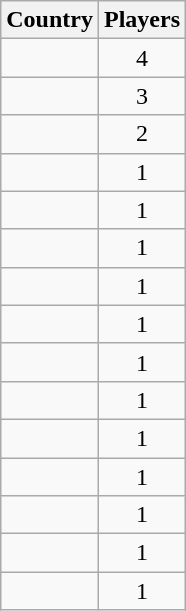<table class="sortable wikitable">
<tr>
<th>Country</th>
<th>Players</th>
</tr>
<tr>
<td></td>
<td align=center>4</td>
</tr>
<tr>
<td></td>
<td align=center>3</td>
</tr>
<tr>
<td></td>
<td align="center">2</td>
</tr>
<tr>
<td></td>
<td align=center>1</td>
</tr>
<tr>
<td></td>
<td align=center>1</td>
</tr>
<tr>
<td></td>
<td align=center>1</td>
</tr>
<tr>
<td></td>
<td align=center>1</td>
</tr>
<tr>
<td></td>
<td align=center>1</td>
</tr>
<tr>
<td></td>
<td align=center>1</td>
</tr>
<tr>
<td></td>
<td align=center>1</td>
</tr>
<tr>
<td></td>
<td align=center>1</td>
</tr>
<tr>
<td></td>
<td align=center>1</td>
</tr>
<tr>
<td></td>
<td align=center>1</td>
</tr>
<tr>
<td></td>
<td align=center>1</td>
</tr>
<tr>
<td></td>
<td align=center>1</td>
</tr>
</table>
